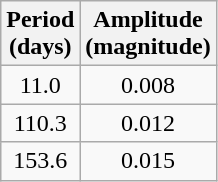<table class="wikitable" style="text-align: center; float: left; margin-right: 0.5em;">
<tr>
<th>Period<br>(days)</th>
<th>Amplitude<br>(magnitude)</th>
</tr>
<tr>
<td>11.0</td>
<td>0.008</td>
</tr>
<tr>
<td>110.3</td>
<td>0.012</td>
</tr>
<tr>
<td>153.6</td>
<td>0.015</td>
</tr>
</table>
